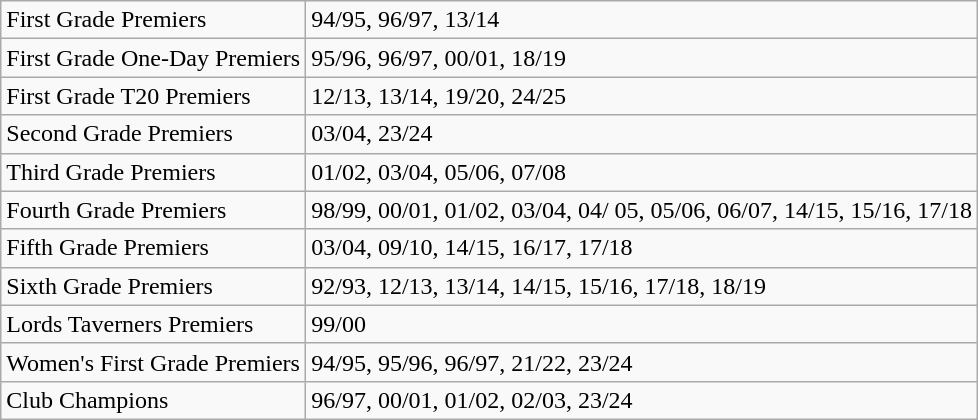<table class="wikitable">
<tr>
<td>First Grade Premiers</td>
<td>94/95, 96/97, 13/14</td>
</tr>
<tr>
<td>First Grade One-Day Premiers</td>
<td>95/96, 96/97, 00/01, 18/19</td>
</tr>
<tr>
<td>First Grade T20 Premiers</td>
<td>12/13, 13/14, 19/20, 24/25</td>
</tr>
<tr>
<td>Second Grade Premiers</td>
<td>03/04, 23/24</td>
</tr>
<tr>
<td>Third Grade Premiers</td>
<td>01/02, 03/04, 05/06, 07/08</td>
</tr>
<tr>
<td>Fourth Grade Premiers</td>
<td>98/99, 00/01, 01/02, 03/04, 04/ 05, 05/06, 06/07, 14/15, 15/16, 17/18</td>
</tr>
<tr>
<td>Fifth Grade Premiers</td>
<td>03/04, 09/10, 14/15, 16/17, 17/18</td>
</tr>
<tr>
<td>Sixth Grade Premiers</td>
<td>92/93, 12/13, 13/14, 14/15, 15/16, 17/18, 18/19</td>
</tr>
<tr>
<td>Lords Taverners Premiers</td>
<td>99/00</td>
</tr>
<tr>
<td>Women's First Grade Premiers</td>
<td>94/95, 95/96, 96/97, 21/22, 23/24</td>
</tr>
<tr>
<td>Club Champions</td>
<td>96/97, 00/01, 01/02, 02/03, 23/24</td>
</tr>
</table>
